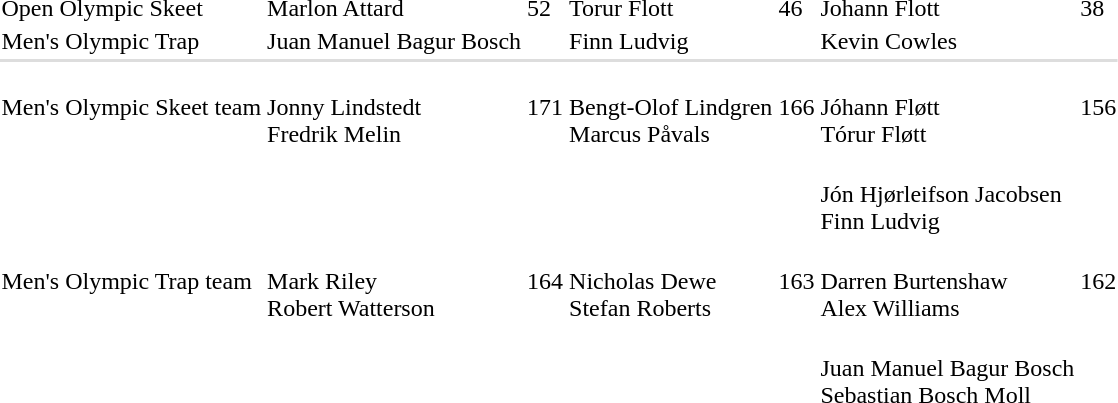<table>
<tr>
<td>Open Olympic Skeet</td>
<td>Marlon Attard <br>  </td>
<td>52</td>
<td>Torur Flott <br> </td>
<td>46</td>
<td>Johann Flott <br> </td>
<td>38</td>
</tr>
<tr>
<td>Men's Olympic Trap</td>
<td>Juan Manuel Bagur Bosch <br></td>
<td></td>
<td>Finn Ludvig <br> </td>
<td></td>
<td>Kevin Cowles <br> </td>
<td></td>
</tr>
<tr bgcolor=#dddddd>
<td colspan=7></td>
</tr>
<tr>
<td>Men's Olympic Skeet team</td>
<td> <br> Jonny Lindstedt <br> Fredrik Melin</td>
<td>171</td>
<td><br>Bengt-Olof Lindgren<br>Marcus Påvals</td>
<td>166</td>
<td><br>Jóhann Fløtt <br> Tórur Fløtt</td>
<td>156</td>
</tr>
<tr>
<td rowspan=3>Men's Olympic Trap team</td>
<td rowspan=3> <br>Mark Riley <br>Robert Watterson</td>
<td rowspan=3>164</td>
<td rowspan=3><br> Nicholas Dewe <br> Stefan Roberts</td>
<td rowspan=3>163</td>
<td><br> Jón Hjørleifson Jacobsen <br> Finn Ludvig</td>
<td rowspan=3>162</td>
</tr>
<tr>
<td><br> Darren Burtenshaw <br> Alex Williams</td>
</tr>
<tr>
<td><br> Juan Manuel Bagur Bosch <br> Sebastian Bosch Moll</td>
</tr>
</table>
